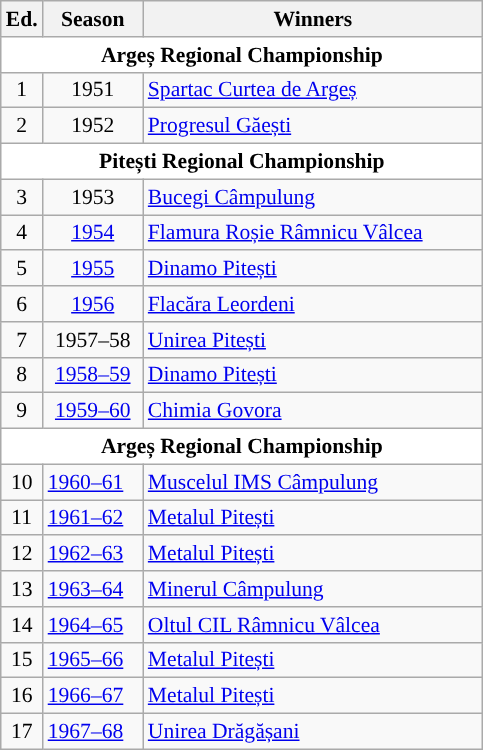<table class="wikitable" style="font-size:90%">
<tr>
<th><abbr>Ed.</abbr></th>
<th width="60">Season</th>
<th width="220">Winners</th>
</tr>
<tr>
<th colspan="3" style="background:#ffffff">Argeș Regional Championship</th>
</tr>
<tr>
<td align=center>1</td>
<td align=center>1951</td>
<td><a href='#'>Spartac Curtea de Argeș</a></td>
</tr>
<tr>
<td align=center>2</td>
<td align=center>1952</td>
<td><a href='#'>Progresul Găești</a></td>
</tr>
<tr>
<th colspan="3" style="background:#ffffff">Pitești Regional Championship</th>
</tr>
<tr>
<td align=center>3</td>
<td align=center>1953</td>
<td><a href='#'>Bucegi Câmpulung</a></td>
</tr>
<tr>
<td align=center>4</td>
<td align=center><a href='#'>1954</a></td>
<td><a href='#'>Flamura Roșie Râmnicu Vâlcea</a></td>
</tr>
<tr>
<td align=center>5</td>
<td align=center><a href='#'>1955</a></td>
<td><a href='#'>Dinamo Pitești</a></td>
</tr>
<tr>
<td align=center>6</td>
<td align=center><a href='#'>1956</a></td>
<td><a href='#'>Flacăra Leordeni</a></td>
</tr>
<tr>
<td align=center>7</td>
<td align=center>1957–58</td>
<td><a href='#'>Unirea Pitești</a></td>
</tr>
<tr>
<td align=center>8</td>
<td align=center><a href='#'>1958–59</a></td>
<td><a href='#'>Dinamo  Pitești</a></td>
</tr>
<tr>
<td align=center>9</td>
<td align=center><a href='#'>1959–60</a></td>
<td><a href='#'>Chimia Govora</a></td>
</tr>
<tr>
<th colspan="3" style="background:#ffffff">Argeș Regional Championship</th>
</tr>
<tr>
<td align=center>10</td>
<td><a href='#'>1960–61</a></td>
<td><a href='#'>Muscelul IMS Câmpulung</a></td>
</tr>
<tr>
<td align=center>11</td>
<td><a href='#'>1961–62</a></td>
<td><a href='#'>Metalul Pitești</a></td>
</tr>
<tr>
<td align=center>12</td>
<td><a href='#'>1962–63</a></td>
<td><a href='#'>Metalul Pitești</a></td>
</tr>
<tr>
<td align=center>13</td>
<td><a href='#'>1963–64</a></td>
<td><a href='#'>Minerul Câmpulung</a></td>
</tr>
<tr>
<td align=center>14</td>
<td><a href='#'>1964–65</a></td>
<td><a href='#'>Oltul CIL Râmnicu Vâlcea</a></td>
</tr>
<tr>
<td align=center>15</td>
<td><a href='#'>1965–66</a></td>
<td><a href='#'>Metalul Pitești</a></td>
</tr>
<tr>
<td align=center>16</td>
<td><a href='#'>1966–67</a></td>
<td><a href='#'>Metalul Pitești</a></td>
</tr>
<tr>
<td align=center>17</td>
<td><a href='#'>1967–68</a></td>
<td><a href='#'>Unirea Drăgășani</a></td>
</tr>
</table>
